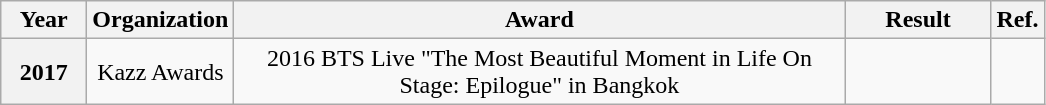<table class="wikitable plainrowheaders" style="text-align:center;">
<tr>
<th width="50">Year</th>
<th width="50">Organization</th>
<th width="400">Award</th>
<th width="90">Result</th>
<th width="25">Ref.</th>
</tr>
<tr>
<th scope="row" style="text-align:center;">2017</th>
<td>Kazz Awards</td>
<td>2016 BTS Live "The Most Beautiful Moment in Life On Stage: Epilogue" in Bangkok</td>
<td></td>
<td></td>
</tr>
</table>
